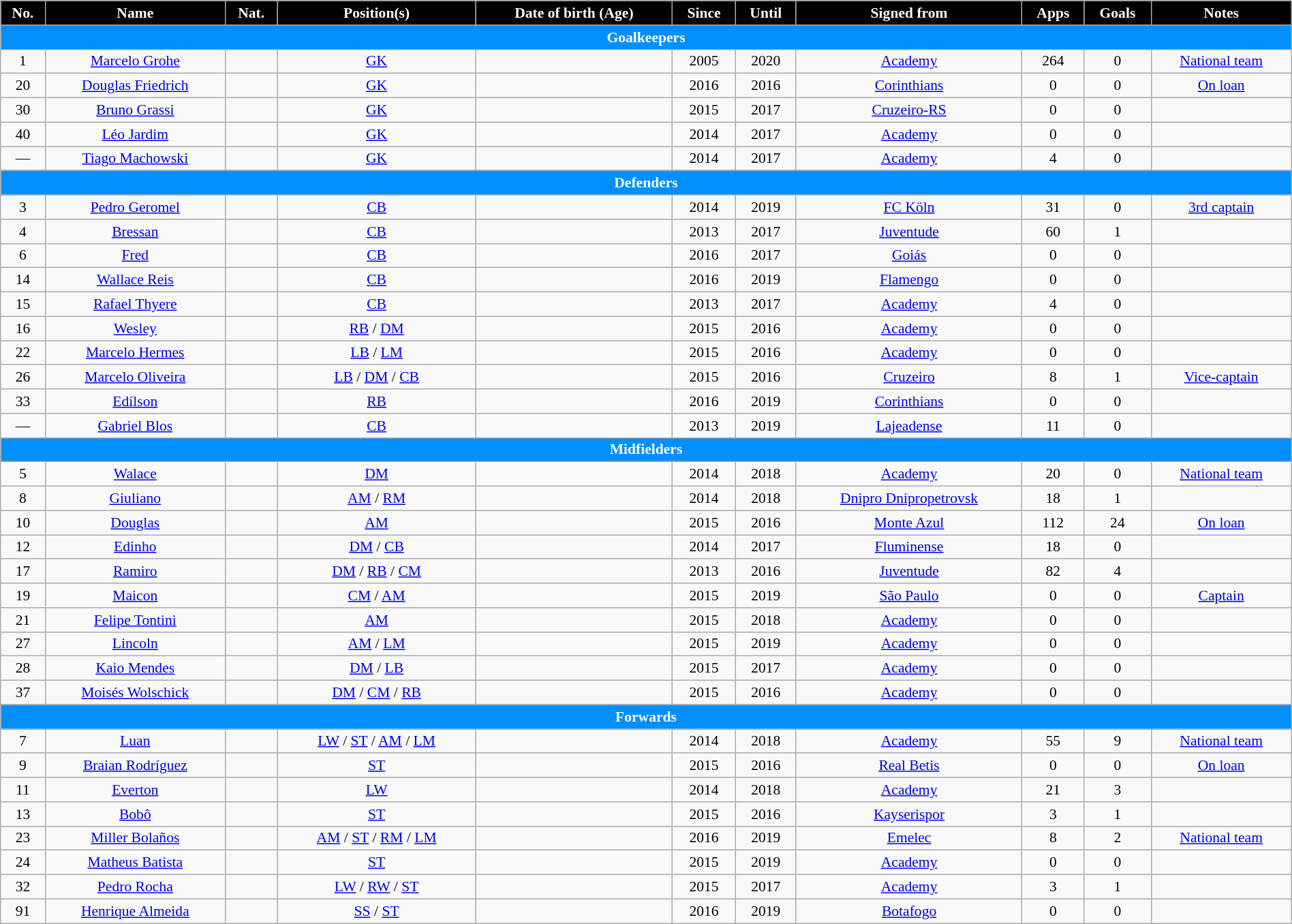<table class="wikitable"  style="text-align:center; font-size:90%; width:100%;">
<tr>
<th style="background:#000; color:white; text-align:center;">No.</th>
<th style="background:#000; color:white; text-align:center;">Name</th>
<th style="background:#000; color:white; text-align:center;">Nat.</th>
<th style="background:#000; color:white; text-align:center;">Position(s)</th>
<th style="background:#000; color:white; text-align:center;">Date of birth (Age)</th>
<th style="background:#000; color:white; text-align:center;">Since</th>
<th style="background:#000; color:white; text-align:center;">Until</th>
<th style="background:#000; color:white; text-align:center;">Signed from</th>
<th style="background:#000; color:white; text-align:center;">Apps</th>
<th style="background:#000; color:white; text-align:center;">Goals</th>
<th style="background:#000; color:white; text-align:center;">Notes</th>
</tr>
<tr>
<th colspan="11" style="background:#008FFF; color:white; text-align:center;">Goalkeepers</th>
</tr>
<tr>
<td>1</td>
<td><a href='#'>Marcelo Grohe</a></td>
<td></td>
<td><a href='#'>GK</a></td>
<td></td>
<td>2005</td>
<td>2020</td>
<td><a href='#'>Academy</a></td>
<td>264</td>
<td>0</td>
<td><a href='#'>National team</a></td>
</tr>
<tr>
<td>20</td>
<td><a href='#'>Douglas Friedrich</a></td>
<td></td>
<td><a href='#'>GK</a></td>
<td></td>
<td>2016</td>
<td>2016</td>
<td> <a href='#'>Corinthians</a></td>
<td>0</td>
<td>0</td>
<td><a href='#'>On loan</a></td>
</tr>
<tr>
<td>30</td>
<td><a href='#'>Bruno Grassi</a></td>
<td></td>
<td><a href='#'>GK</a></td>
<td></td>
<td>2015</td>
<td>2017</td>
<td> <a href='#'>Cruzeiro-RS</a></td>
<td>0</td>
<td>0</td>
<td></td>
</tr>
<tr>
<td>40</td>
<td><a href='#'>Léo Jardim</a></td>
<td></td>
<td><a href='#'>GK</a></td>
<td></td>
<td>2014</td>
<td>2017</td>
<td><a href='#'>Academy</a></td>
<td>0</td>
<td>0</td>
<td></td>
</tr>
<tr>
<td>—</td>
<td><a href='#'>Tiago Machowski</a></td>
<td></td>
<td><a href='#'>GK</a></td>
<td></td>
<td>2014</td>
<td>2017</td>
<td><a href='#'>Academy</a></td>
<td>4</td>
<td>0</td>
<td></td>
</tr>
<tr>
<th colspan="11" style="background:#008FFF; color:white; text-align:center;">Defenders</th>
</tr>
<tr>
<td>3</td>
<td><a href='#'>Pedro Geromel</a></td>
<td></td>
<td><a href='#'>CB</a></td>
<td></td>
<td>2014</td>
<td>2019</td>
<td> <a href='#'>FC Köln</a></td>
<td>31</td>
<td>0</td>
<td><a href='#'>3rd captain</a></td>
</tr>
<tr>
<td>4</td>
<td><a href='#'>Bressan</a></td>
<td></td>
<td><a href='#'>CB</a></td>
<td></td>
<td>2013</td>
<td>2017</td>
<td> <a href='#'>Juventude</a></td>
<td>60</td>
<td>1</td>
<td></td>
</tr>
<tr>
<td>6</td>
<td><a href='#'>Fred</a></td>
<td></td>
<td><a href='#'>CB</a></td>
<td></td>
<td>2016</td>
<td>2017</td>
<td> <a href='#'>Goiás</a></td>
<td>0</td>
<td>0</td>
<td></td>
</tr>
<tr>
<td>14</td>
<td><a href='#'>Wallace Reis</a></td>
<td></td>
<td><a href='#'>CB</a></td>
<td></td>
<td>2016</td>
<td>2019</td>
<td> <a href='#'>Flamengo</a></td>
<td>0</td>
<td>0</td>
<td></td>
</tr>
<tr>
<td>15</td>
<td><a href='#'>Rafael Thyere</a></td>
<td></td>
<td><a href='#'>CB</a></td>
<td></td>
<td>2013</td>
<td>2017</td>
<td><a href='#'>Academy</a></td>
<td>4</td>
<td>0</td>
<td></td>
</tr>
<tr>
<td>16</td>
<td><a href='#'>Wesley</a></td>
<td></td>
<td><a href='#'>RB</a> / <a href='#'>DM</a></td>
<td></td>
<td>2015</td>
<td>2016</td>
<td><a href='#'>Academy</a></td>
<td>0</td>
<td>0</td>
<td></td>
</tr>
<tr>
<td>22</td>
<td><a href='#'>Marcelo Hermes</a></td>
<td></td>
<td><a href='#'>LB</a> / <a href='#'>LM</a></td>
<td></td>
<td>2015</td>
<td>2016</td>
<td><a href='#'>Academy</a></td>
<td>0</td>
<td>0</td>
<td></td>
</tr>
<tr>
<td>26</td>
<td><a href='#'>Marcelo Oliveira</a></td>
<td></td>
<td><a href='#'>LB</a> / <a href='#'>DM</a> / <a href='#'>CB</a></td>
<td></td>
<td>2015</td>
<td>2016</td>
<td> <a href='#'>Cruzeiro</a></td>
<td>8</td>
<td>1</td>
<td><a href='#'>Vice-captain</a></td>
</tr>
<tr>
<td>33</td>
<td><a href='#'>Edílson</a></td>
<td></td>
<td><a href='#'>RB</a></td>
<td></td>
<td>2016</td>
<td>2019</td>
<td> <a href='#'>Corinthians</a></td>
<td>0</td>
<td>0</td>
<td></td>
</tr>
<tr>
<td>—</td>
<td><a href='#'>Gabriel Blos</a></td>
<td></td>
<td><a href='#'>CB</a></td>
<td></td>
<td>2013</td>
<td>2019</td>
<td> <a href='#'>Lajeadense</a></td>
<td>11</td>
<td>0</td>
<td></td>
</tr>
<tr>
<th colspan="11" style="background:#008FFF; color:white; text-align:center;">Midfielders</th>
</tr>
<tr>
<td>5</td>
<td><a href='#'>Walace</a></td>
<td></td>
<td><a href='#'>DM</a></td>
<td></td>
<td>2014</td>
<td>2018</td>
<td><a href='#'>Academy</a></td>
<td>20</td>
<td>0</td>
<td><a href='#'>National team</a></td>
</tr>
<tr>
<td>8</td>
<td><a href='#'>Giuliano</a></td>
<td></td>
<td><a href='#'>AM</a> / <a href='#'>RM</a></td>
<td></td>
<td>2014</td>
<td>2018</td>
<td> <a href='#'>Dnipro Dnipropetrovsk</a></td>
<td>18</td>
<td>1</td>
<td></td>
</tr>
<tr>
<td>10</td>
<td><a href='#'>Douglas</a></td>
<td></td>
<td><a href='#'>AM</a></td>
<td></td>
<td>2015</td>
<td>2016</td>
<td> <a href='#'>Monte Azul</a></td>
<td>112</td>
<td>24</td>
<td><a href='#'>On loan</a></td>
</tr>
<tr>
<td>12</td>
<td><a href='#'>Edinho</a></td>
<td></td>
<td><a href='#'>DM</a> / <a href='#'>CB</a></td>
<td></td>
<td>2014</td>
<td>2017</td>
<td> <a href='#'>Fluminense</a></td>
<td>18</td>
<td>0</td>
<td></td>
</tr>
<tr>
<td>17</td>
<td><a href='#'>Ramiro</a></td>
<td></td>
<td><a href='#'>DM</a> / <a href='#'>RB</a> / <a href='#'>CM</a></td>
<td></td>
<td>2013</td>
<td>2016</td>
<td> <a href='#'>Juventude</a></td>
<td>82</td>
<td>4</td>
<td></td>
</tr>
<tr>
<td>19</td>
<td><a href='#'>Maicon</a></td>
<td></td>
<td><a href='#'>CM</a> / <a href='#'>AM</a></td>
<td></td>
<td>2015</td>
<td>2019</td>
<td> <a href='#'>São Paulo</a></td>
<td>0</td>
<td>0</td>
<td><a href='#'>Captain</a></td>
</tr>
<tr>
<td>21</td>
<td><a href='#'>Felipe Tontini</a></td>
<td></td>
<td><a href='#'>AM</a></td>
<td></td>
<td>2015</td>
<td>2018</td>
<td><a href='#'>Academy</a></td>
<td>0</td>
<td>0</td>
<td></td>
</tr>
<tr>
<td>27</td>
<td><a href='#'>Lincoln</a></td>
<td></td>
<td><a href='#'>AM</a> / <a href='#'>LM</a></td>
<td></td>
<td>2015</td>
<td>2019</td>
<td><a href='#'>Academy</a></td>
<td>0</td>
<td>0</td>
<td></td>
</tr>
<tr>
<td>28</td>
<td><a href='#'>Kaio Mendes</a></td>
<td></td>
<td><a href='#'>DM</a> / <a href='#'>LB</a></td>
<td></td>
<td>2015</td>
<td>2017</td>
<td><a href='#'>Academy</a></td>
<td>0</td>
<td>0</td>
<td></td>
</tr>
<tr>
<td>37</td>
<td><a href='#'>Moisés Wolschick</a></td>
<td></td>
<td><a href='#'>DM</a> / <a href='#'>CM</a> / <a href='#'>RB</a></td>
<td></td>
<td>2015</td>
<td>2016</td>
<td><a href='#'>Academy</a></td>
<td>0</td>
<td>0</td>
<td></td>
</tr>
<tr>
<th colspan="11" style="background:#008FFF; color:white; text-align:center;">Forwards</th>
</tr>
<tr>
<td>7</td>
<td><a href='#'>Luan</a></td>
<td></td>
<td><a href='#'>LW</a> / <a href='#'>ST</a> / <a href='#'>AM</a> / <a href='#'>LM</a></td>
<td></td>
<td>2014</td>
<td>2018</td>
<td><a href='#'>Academy</a></td>
<td>55</td>
<td>9</td>
<td><a href='#'>National team</a></td>
</tr>
<tr>
<td>9</td>
<td><a href='#'>Braian Rodríguez</a></td>
<td></td>
<td><a href='#'>ST</a></td>
<td></td>
<td>2015</td>
<td>2016</td>
<td> <a href='#'>Real Betis</a></td>
<td>0</td>
<td>0</td>
<td><a href='#'>On loan</a></td>
</tr>
<tr>
<td>11</td>
<td><a href='#'>Everton</a></td>
<td></td>
<td><a href='#'>LW</a></td>
<td></td>
<td>2014</td>
<td>2018</td>
<td><a href='#'>Academy</a></td>
<td>21</td>
<td>3</td>
<td></td>
</tr>
<tr>
<td>13</td>
<td><a href='#'>Bobô</a></td>
<td></td>
<td><a href='#'>ST</a></td>
<td></td>
<td>2015</td>
<td>2016</td>
<td> <a href='#'>Kayserispor</a></td>
<td>3</td>
<td>1</td>
<td></td>
</tr>
<tr>
<td>23</td>
<td><a href='#'>Miller Bolaños</a></td>
<td></td>
<td><a href='#'>AM</a> / <a href='#'>ST</a> / <a href='#'>RM</a> / <a href='#'>LM</a></td>
<td></td>
<td>2016</td>
<td>2019</td>
<td> <a href='#'>Emelec</a></td>
<td>8</td>
<td>2</td>
<td><a href='#'>National team</a></td>
</tr>
<tr>
<td>24</td>
<td><a href='#'>Matheus Batista</a></td>
<td></td>
<td><a href='#'>ST</a></td>
<td></td>
<td>2015</td>
<td>2019</td>
<td><a href='#'>Academy</a></td>
<td>0</td>
<td>0</td>
<td></td>
</tr>
<tr>
<td>32</td>
<td><a href='#'>Pedro Rocha</a></td>
<td></td>
<td><a href='#'>LW</a> / <a href='#'>RW</a> / <a href='#'>ST</a></td>
<td></td>
<td>2015</td>
<td>2017</td>
<td><a href='#'>Academy</a></td>
<td>3</td>
<td>1</td>
<td></td>
</tr>
<tr>
<td>91</td>
<td><a href='#'>Henrique Almeida</a></td>
<td></td>
<td><a href='#'>SS</a> / <a href='#'>ST</a></td>
<td></td>
<td>2016</td>
<td>2019</td>
<td> <a href='#'>Botafogo</a></td>
<td>0</td>
<td>0</td>
<td></td>
</tr>
</table>
